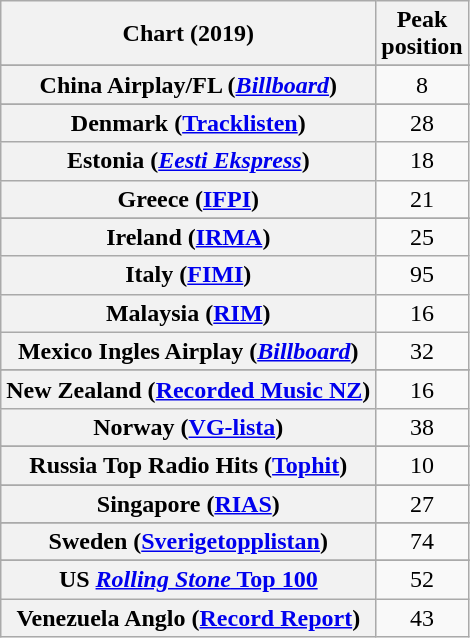<table class="wikitable sortable plainrowheaders" style="text-align:center;">
<tr>
<th scope="col">Chart (2019)</th>
<th scope="col">Peak<br>position</th>
</tr>
<tr>
</tr>
<tr>
</tr>
<tr>
</tr>
<tr>
</tr>
<tr>
<th scope="row">China Airplay/FL (<em><a href='#'>Billboard</a></em>)</th>
<td>8</td>
</tr>
<tr>
</tr>
<tr>
<th scope="row">Denmark (<a href='#'>Tracklisten</a>)</th>
<td>28</td>
</tr>
<tr>
<th scope="row">Estonia (<em><a href='#'>Eesti Ekspress</a></em>)</th>
<td>18</td>
</tr>
<tr>
<th scope="row">Greece (<a href='#'>IFPI</a>)</th>
<td>21</td>
</tr>
<tr>
</tr>
<tr>
<th scope="row">Ireland (<a href='#'>IRMA</a>)</th>
<td>25</td>
</tr>
<tr>
<th scope="row">Italy (<a href='#'>FIMI</a>)</th>
<td>95</td>
</tr>
<tr>
<th scope="row">Malaysia (<a href='#'>RIM</a>)</th>
<td>16</td>
</tr>
<tr>
<th scope="row">Mexico Ingles Airplay  (<em><a href='#'>Billboard</a></em>)</th>
<td>32</td>
</tr>
<tr>
</tr>
<tr>
</tr>
<tr>
<th scope="row">New Zealand (<a href='#'>Recorded Music NZ</a>)</th>
<td>16</td>
</tr>
<tr>
<th scope="row">Norway (<a href='#'>VG-lista</a>)</th>
<td>38</td>
</tr>
<tr>
</tr>
<tr>
<th scope="row">Russia Top Radio Hits (<a href='#'>Tophit</a>)</th>
<td>10</td>
</tr>
<tr>
</tr>
<tr>
<th scope="row">Singapore (<a href='#'>RIAS</a>)</th>
<td>27</td>
</tr>
<tr>
</tr>
<tr>
<th scope="row">Sweden (<a href='#'>Sverigetopplistan</a>)</th>
<td>74</td>
</tr>
<tr>
</tr>
<tr>
</tr>
<tr>
</tr>
<tr>
</tr>
<tr>
</tr>
<tr>
<th scope="row">US <a href='#'><em>Rolling Stone</em> Top 100</a></th>
<td>52</td>
</tr>
<tr>
<th scope="row">Venezuela Anglo (<a href='#'>Record Report</a>)</th>
<td>43</td>
</tr>
</table>
